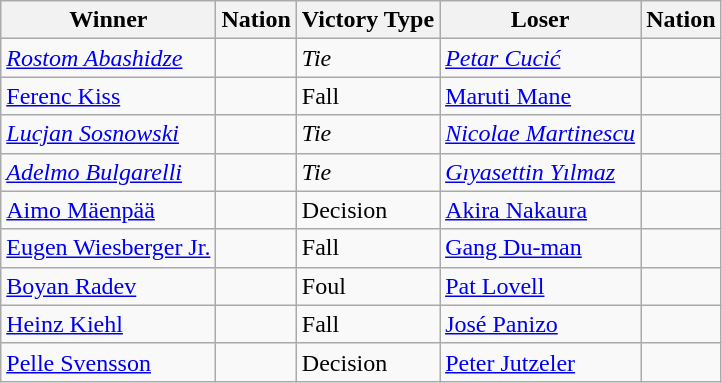<table class="wikitable sortable" style="text-align:left;">
<tr>
<th>Winner</th>
<th>Nation</th>
<th>Victory Type</th>
<th>Loser</th>
<th>Nation</th>
</tr>
<tr style="font-style: italic">
<td><a href='#'>Rostom Abashidze</a></td>
<td></td>
<td>Tie</td>
<td><a href='#'>Petar Cucić</a></td>
<td></td>
</tr>
<tr>
<td><a href='#'>Ferenc Kiss</a></td>
<td></td>
<td>Fall</td>
<td><a href='#'>Maruti Mane</a></td>
<td></td>
</tr>
<tr style="font-style: italic">
<td><a href='#'>Lucjan Sosnowski</a></td>
<td></td>
<td>Tie</td>
<td><a href='#'>Nicolae Martinescu</a></td>
<td></td>
</tr>
<tr style="font-style: italic">
<td><a href='#'>Adelmo Bulgarelli</a></td>
<td></td>
<td>Tie</td>
<td><a href='#'>Gıyasettin Yılmaz</a></td>
<td></td>
</tr>
<tr>
<td><a href='#'>Aimo Mäenpää</a></td>
<td></td>
<td>Decision</td>
<td><a href='#'>Akira Nakaura</a></td>
<td></td>
</tr>
<tr>
<td><a href='#'>Eugen Wiesberger Jr.</a></td>
<td></td>
<td>Fall</td>
<td><a href='#'>Gang Du-man</a></td>
<td></td>
</tr>
<tr>
<td><a href='#'>Boyan Radev</a></td>
<td></td>
<td>Foul</td>
<td><a href='#'>Pat Lovell</a></td>
<td></td>
</tr>
<tr>
<td><a href='#'>Heinz Kiehl</a></td>
<td></td>
<td>Fall</td>
<td><a href='#'>José Panizo</a></td>
<td></td>
</tr>
<tr>
<td><a href='#'>Pelle Svensson</a></td>
<td></td>
<td>Decision</td>
<td><a href='#'>Peter Jutzeler</a></td>
<td></td>
</tr>
</table>
